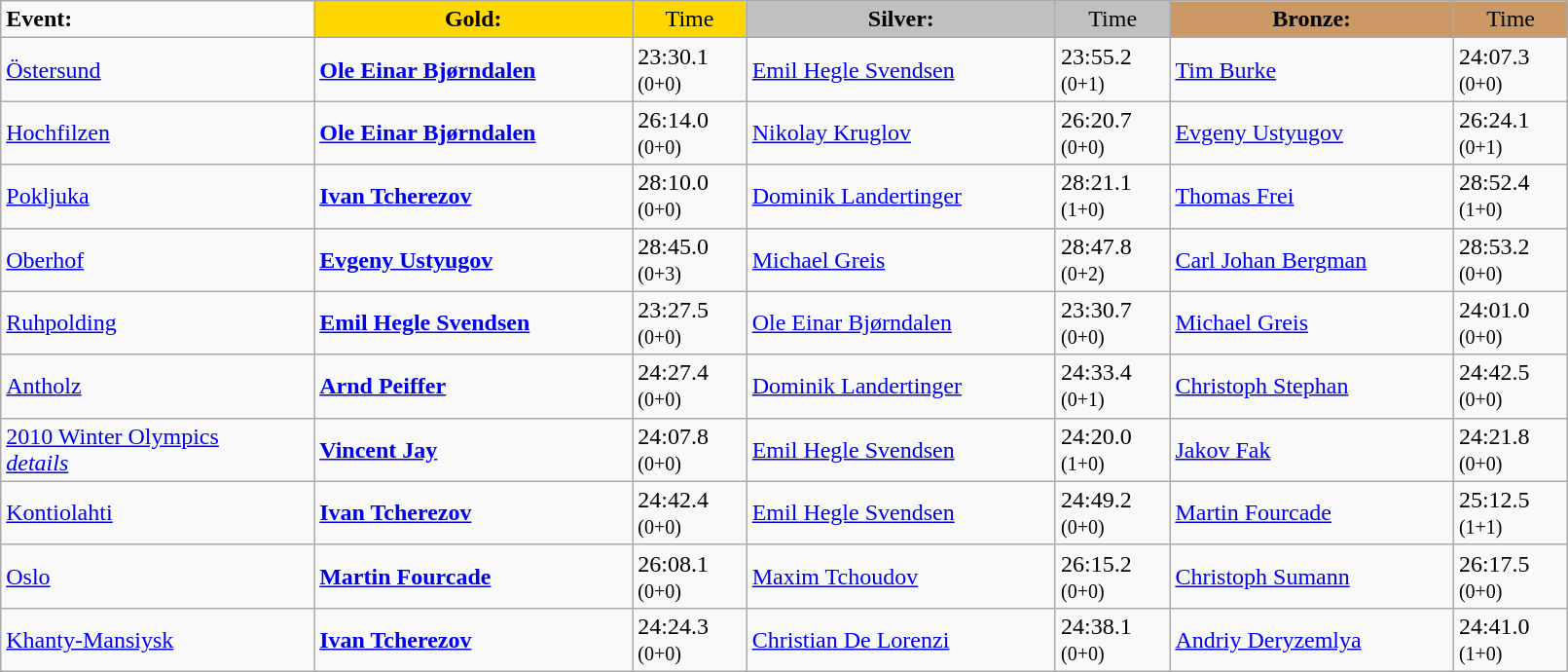<table class="wikitable" width=85%>
<tr>
<td><strong>Event:</strong></td>
<td style="text-align:center;background-color:gold;"><strong>Gold:</strong></td>
<td style="text-align:center;background-color:gold;">Time</td>
<td style="text-align:center;background-color:silver;"><strong>Silver:</strong></td>
<td style="text-align:center;background-color:silver;">Time</td>
<td style="text-align:center;background-color:#CC9966;"><strong>Bronze:</strong></td>
<td style="text-align:center;background-color:#CC9966;">Time</td>
</tr>
<tr>
<td><a href='#'>Östersund</a><br></td>
<td><strong><a href='#'>Ole Einar Bjørndalen</a></strong><br><small></small></td>
<td>23:30.1<br><small>(0+0)</small></td>
<td><a href='#'>Emil Hegle Svendsen</a><br><small></small></td>
<td>23:55.2<br><small>(0+1)</small></td>
<td><a href='#'>Tim Burke</a><br><small></small></td>
<td>24:07.3<br><small>(0+0)</small></td>
</tr>
<tr>
<td><a href='#'>Hochfilzen</a><br></td>
<td><strong><a href='#'>Ole Einar Bjørndalen</a></strong><br><small></small></td>
<td>26:14.0<br><small>(0+0)</small></td>
<td><a href='#'>Nikolay Kruglov</a><br><small></small></td>
<td>26:20.7<br><small>(0+0)</small></td>
<td><a href='#'>Evgeny Ustyugov</a><br><small></small></td>
<td>26:24.1<br><small>(0+1)</small></td>
</tr>
<tr>
<td><a href='#'>Pokljuka</a><br></td>
<td><strong><a href='#'>Ivan Tcherezov</a></strong><br><small></small></td>
<td>28:10.0<br><small>(0+0)</small></td>
<td><a href='#'>Dominik Landertinger</a><br><small></small></td>
<td>28:21.1<br><small>(1+0)</small></td>
<td><a href='#'>Thomas Frei</a><br><small></small></td>
<td>28:52.4<br><small>(1+0)</small></td>
</tr>
<tr>
<td><a href='#'>Oberhof</a><br></td>
<td><strong><a href='#'>Evgeny Ustyugov</a></strong><br><small></small></td>
<td>28:45.0<br><small>(0+3)</small></td>
<td><a href='#'>Michael Greis</a><br><small></small></td>
<td>28:47.8<br><small>(0+2)</small></td>
<td><a href='#'>Carl Johan Bergman</a><br><small></small></td>
<td>28:53.2<br><small>(0+0)</small></td>
</tr>
<tr>
<td><a href='#'>Ruhpolding</a><br></td>
<td><strong><a href='#'>Emil Hegle Svendsen</a></strong><br><small></small></td>
<td>23:27.5<br><small>(0+0)</small></td>
<td><a href='#'>Ole Einar Bjørndalen</a><br><small></small></td>
<td>23:30.7<br><small>(0+0)</small></td>
<td><a href='#'>Michael Greis</a><br><small></small></td>
<td>24:01.0<br><small>(0+0)</small></td>
</tr>
<tr>
<td><a href='#'>Antholz</a><br></td>
<td><strong><a href='#'>Arnd Peiffer</a></strong><br><small></small></td>
<td>24:27.4<br><small>(0+0)</small></td>
<td><a href='#'>Dominik Landertinger</a><br><small></small></td>
<td>24:33.4<br><small>(0+1)</small></td>
<td><a href='#'>Christoph Stephan</a><br><small></small></td>
<td>24:42.5<br><small>(0+0)</small></td>
</tr>
<tr>
<td><a href='#'>2010 Winter Olympics</a><br><em><a href='#'>details</a></em></td>
<td><strong><a href='#'>Vincent Jay</a></strong><br><small></small></td>
<td>24:07.8<br><small>(0+0)</small></td>
<td><a href='#'>Emil Hegle Svendsen</a><br><small></small></td>
<td>24:20.0<br><small>(1+0)</small></td>
<td><a href='#'>Jakov Fak</a><br><small></small></td>
<td>24:21.8<br><small>(0+0)</small></td>
</tr>
<tr>
<td><a href='#'>Kontiolahti</a><br></td>
<td><strong><a href='#'>Ivan Tcherezov</a></strong><br><small></small></td>
<td>24:42.4<br><small>(0+0)</small></td>
<td><a href='#'>Emil Hegle Svendsen</a><br><small></small></td>
<td>24:49.2<br><small>(0+0)</small></td>
<td><a href='#'>Martin Fourcade</a><br><small></small></td>
<td>25:12.5<br><small>(1+1)</small></td>
</tr>
<tr>
<td><a href='#'>Oslo</a><br></td>
<td><strong><a href='#'>Martin Fourcade</a></strong><br><small></small></td>
<td>26:08.1<br><small>(0+0)</small></td>
<td><a href='#'>Maxim Tchoudov</a><br><small></small></td>
<td>26:15.2<br><small>(0+0)</small></td>
<td><a href='#'>Christoph Sumann</a><br><small></small></td>
<td>26:17.5<br><small>(0+0)</small></td>
</tr>
<tr>
<td><a href='#'>Khanty-Mansiysk</a><br></td>
<td><strong><a href='#'>Ivan Tcherezov</a></strong><br><small></small></td>
<td>24:24.3<br><small>(0+0)</small></td>
<td><a href='#'>Christian De Lorenzi</a><br><small></small></td>
<td>24:38.1<br><small>(0+0)</small></td>
<td><a href='#'>Andriy Deryzemlya</a><br><small></small></td>
<td>24:41.0<br><small>(1+0)</small></td>
</tr>
</table>
